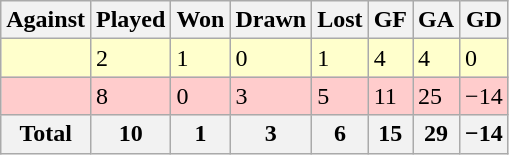<table class="sortable wikitable">
<tr>
<th>Against</th>
<th>Played</th>
<th>Won</th>
<th>Drawn</th>
<th>Lost</th>
<th>GF</th>
<th>GA</th>
<th>GD</th>
</tr>
<tr bgcolor=#FFFFCC>
<td style="text-align:left;"></td>
<td>2</td>
<td>1</td>
<td>0</td>
<td>1</td>
<td>4</td>
<td>4</td>
<td>0</td>
</tr>
<tr bgcolor=#FFCCCC>
<td style="text-align:left;"></td>
<td>8</td>
<td>0</td>
<td>3</td>
<td>5</td>
<td>11</td>
<td>25</td>
<td>−14</td>
</tr>
<tr class="sortbottom">
<th>Total</th>
<th>10</th>
<th>1</th>
<th>3</th>
<th>6</th>
<th>15</th>
<th>29</th>
<th>−14</th>
</tr>
</table>
